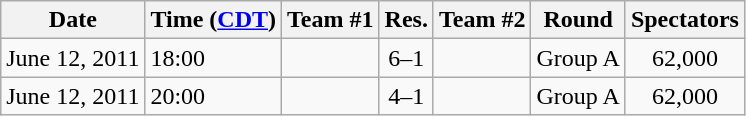<table class="wikitable">
<tr>
<th>Date</th>
<th>Time (<a href='#'>CDT</a>)</th>
<th>Team #1</th>
<th>Res.</th>
<th>Team #2</th>
<th>Round</th>
<th>Spectators</th>
</tr>
<tr>
<td>June 12, 2011</td>
<td>18:00</td>
<td></td>
<td style="text-align:center;">6–1</td>
<td></td>
<td>Group A</td>
<td style="text-align:center;">62,000</td>
</tr>
<tr>
<td>June 12, 2011</td>
<td>20:00</td>
<td></td>
<td style="text-align:center;">4–1</td>
<td></td>
<td>Group A</td>
<td style="text-align:center;">62,000</td>
</tr>
</table>
